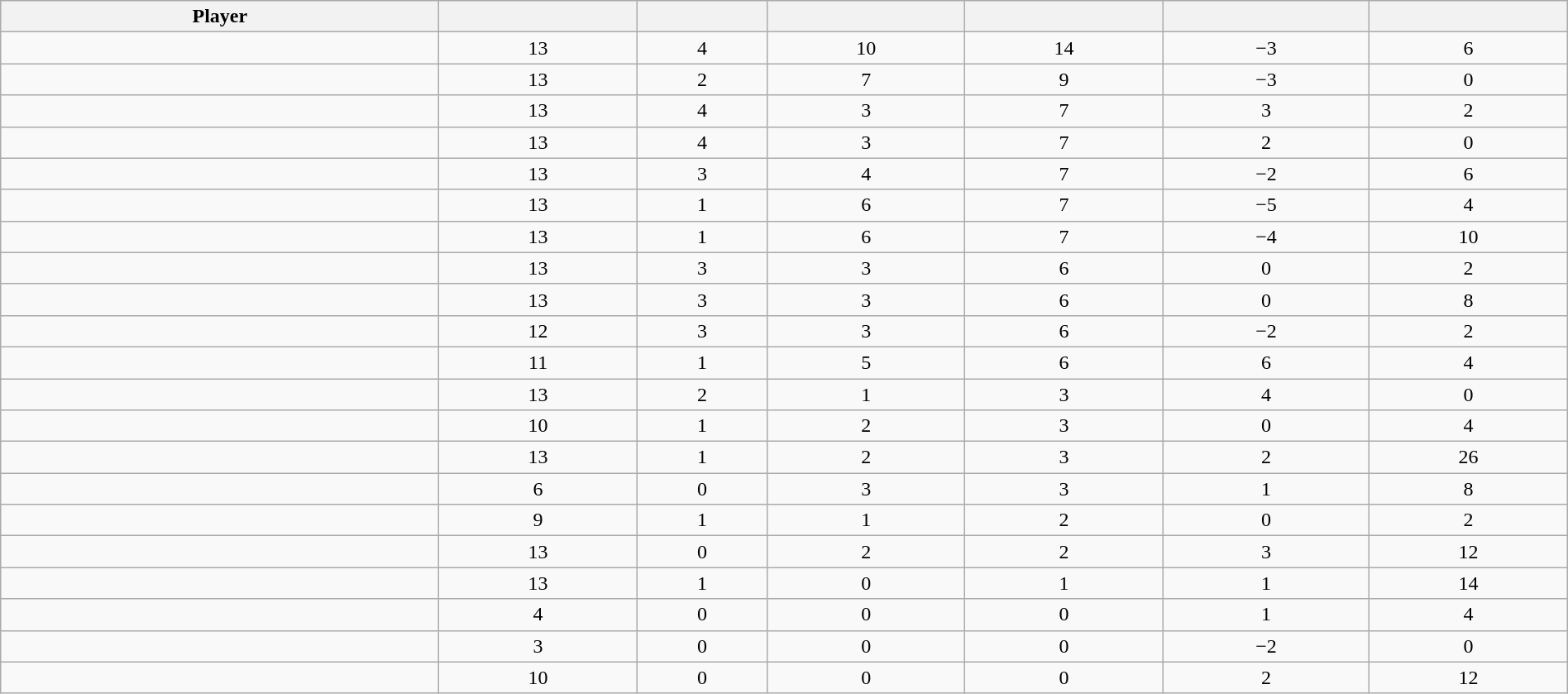<table class="wikitable sortable" style="width:100%;">
<tr align=center>
<th>Player</th>
<th></th>
<th></th>
<th></th>
<th></th>
<th data-sort-type="number"></th>
<th></th>
</tr>
<tr align=center>
<td></td>
<td>13</td>
<td>4</td>
<td>10</td>
<td>14</td>
<td>−3</td>
<td>6</td>
</tr>
<tr align=center>
<td></td>
<td>13</td>
<td>2</td>
<td>7</td>
<td>9</td>
<td>−3</td>
<td>0</td>
</tr>
<tr align=center>
<td></td>
<td>13</td>
<td>4</td>
<td>3</td>
<td>7</td>
<td>3</td>
<td>2</td>
</tr>
<tr align=center>
<td></td>
<td>13</td>
<td>4</td>
<td>3</td>
<td>7</td>
<td>2</td>
<td>0</td>
</tr>
<tr align=center>
<td></td>
<td>13</td>
<td>3</td>
<td>4</td>
<td>7</td>
<td>−2</td>
<td>6</td>
</tr>
<tr align=center>
<td></td>
<td>13</td>
<td>1</td>
<td>6</td>
<td>7</td>
<td>−5</td>
<td>4</td>
</tr>
<tr align=center>
<td></td>
<td>13</td>
<td>1</td>
<td>6</td>
<td>7</td>
<td>−4</td>
<td>10</td>
</tr>
<tr align=center>
<td></td>
<td>13</td>
<td>3</td>
<td>3</td>
<td>6</td>
<td>0</td>
<td>2</td>
</tr>
<tr align=center>
<td></td>
<td>13</td>
<td>3</td>
<td>3</td>
<td>6</td>
<td>0</td>
<td>8</td>
</tr>
<tr align=center>
<td></td>
<td>12</td>
<td>3</td>
<td>3</td>
<td>6</td>
<td>−2</td>
<td>2</td>
</tr>
<tr align=center>
<td></td>
<td>11</td>
<td>1</td>
<td>5</td>
<td>6</td>
<td>6</td>
<td>4</td>
</tr>
<tr align=center>
<td></td>
<td>13</td>
<td>2</td>
<td>1</td>
<td>3</td>
<td>4</td>
<td>0</td>
</tr>
<tr align=center>
<td></td>
<td>10</td>
<td>1</td>
<td>2</td>
<td>3</td>
<td>0</td>
<td>4</td>
</tr>
<tr align=center>
<td></td>
<td>13</td>
<td>1</td>
<td>2</td>
<td>3</td>
<td>2</td>
<td>26</td>
</tr>
<tr align=center>
<td></td>
<td>6</td>
<td>0</td>
<td>3</td>
<td>3</td>
<td>1</td>
<td>8</td>
</tr>
<tr align=center>
<td></td>
<td>9</td>
<td>1</td>
<td>1</td>
<td>2</td>
<td>0</td>
<td>2</td>
</tr>
<tr align=center>
<td></td>
<td>13</td>
<td>0</td>
<td>2</td>
<td>2</td>
<td>3</td>
<td>12</td>
</tr>
<tr align=center>
<td></td>
<td>13</td>
<td>1</td>
<td>0</td>
<td>1</td>
<td>1</td>
<td>14</td>
</tr>
<tr align=center>
<td></td>
<td>4</td>
<td>0</td>
<td>0</td>
<td>0</td>
<td>1</td>
<td>4</td>
</tr>
<tr align=center>
<td></td>
<td>3</td>
<td>0</td>
<td>0</td>
<td>0</td>
<td>−2</td>
<td>0</td>
</tr>
<tr align=center>
<td></td>
<td>10</td>
<td>0</td>
<td>0</td>
<td>0</td>
<td>2</td>
<td>12</td>
</tr>
</table>
